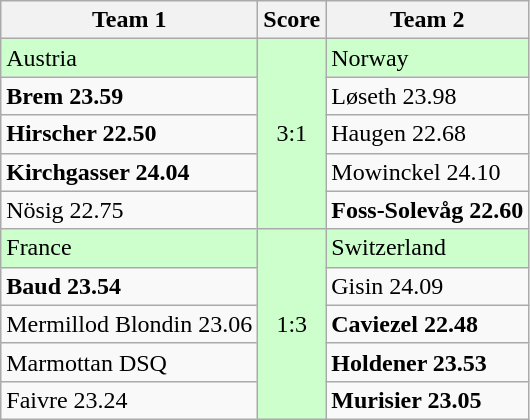<table class="wikitable">
<tr>
<th>Team 1</th>
<th>Score</th>
<th>Team 2</th>
</tr>
<tr style="background:#cfc;">
<td> Austria</td>
<td rowspan=5 align="center">3:1</td>
<td> Norway</td>
</tr>
<tr>
<td><strong>Brem 23.59</strong></td>
<td>Løseth 23.98</td>
</tr>
<tr>
<td><strong>Hirscher 22.50</strong></td>
<td>Haugen 22.68</td>
</tr>
<tr>
<td><strong>Kirchgasser 24.04</strong></td>
<td>Mowinckel 24.10</td>
</tr>
<tr>
<td>Nösig 22.75</td>
<td><strong>Foss-Solevåg 22.60</strong></td>
</tr>
<tr style="background:#cfc;">
<td> France</td>
<td rowspan=5 align="center">1:3</td>
<td> Switzerland</td>
</tr>
<tr>
<td><strong>Baud 23.54</strong></td>
<td>Gisin 24.09</td>
</tr>
<tr>
<td>Mermillod Blondin 23.06</td>
<td><strong>Caviezel 22.48</strong></td>
</tr>
<tr>
<td>Marmottan DSQ</td>
<td><strong>Holdener 23.53</strong></td>
</tr>
<tr>
<td>Faivre 23.24</td>
<td><strong>Murisier 23.05</strong></td>
</tr>
</table>
